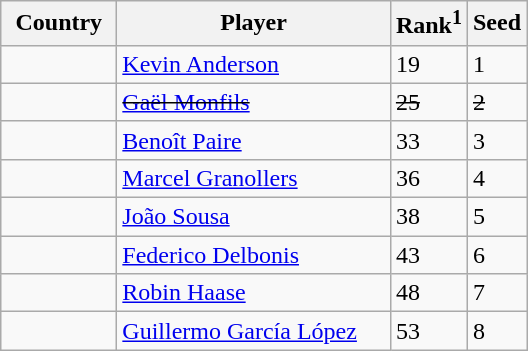<table class="sortable wikitable">
<tr>
<th width="70">Country</th>
<th width="175">Player</th>
<th>Rank<sup>1</sup></th>
<th>Seed</th>
</tr>
<tr>
<td></td>
<td><a href='#'>Kevin Anderson</a></td>
<td>19</td>
<td>1</td>
</tr>
<tr>
<td><s></s></td>
<td><s><a href='#'>Gaël Monfils</a></s></td>
<td><s>25</s></td>
<td><s>2</s></td>
</tr>
<tr>
<td></td>
<td><a href='#'>Benoît Paire</a></td>
<td>33</td>
<td>3</td>
</tr>
<tr>
<td></td>
<td><a href='#'>Marcel Granollers</a></td>
<td>36</td>
<td>4</td>
</tr>
<tr>
<td></td>
<td><a href='#'>João Sousa</a></td>
<td>38</td>
<td>5</td>
</tr>
<tr>
<td></td>
<td><a href='#'>Federico Delbonis</a></td>
<td>43</td>
<td>6</td>
</tr>
<tr>
<td></td>
<td><a href='#'>Robin Haase</a></td>
<td>48</td>
<td>7</td>
</tr>
<tr>
<td></td>
<td><a href='#'>Guillermo García López</a></td>
<td>53</td>
<td>8</td>
</tr>
</table>
